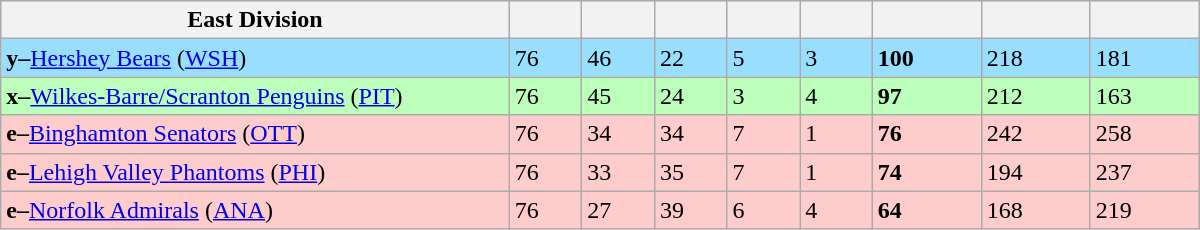<table class="wikitable" style="width:50em">
<tr style="background-color:#DDDDFF">
<th width="35%">East Division</th>
<th width="5%"></th>
<th width="5%"></th>
<th width="5%"></th>
<th width="5%"></th>
<th width="5%"></th>
<th width="7.5%"></th>
<th width="7.5%"></th>
<th width="7.5%"></th>
</tr>
<tr style="background-color:#97DEFF">
<td><strong>y–</strong><a href='#'>Hershey Bears</a> (<a href='#'>WSH</a>)</td>
<td>76</td>
<td>46</td>
<td>22</td>
<td>5</td>
<td>3</td>
<td><strong>100</strong></td>
<td>218</td>
<td>181</td>
</tr>
<tr style="background-color:#bbffbb">
<td><strong>x–</strong><a href='#'>Wilkes-Barre/Scranton Penguins</a> (<a href='#'>PIT</a>)</td>
<td>76</td>
<td>45</td>
<td>24</td>
<td>3</td>
<td>4</td>
<td><strong>97</strong></td>
<td>212</td>
<td>163</td>
</tr>
<tr style="background-color:#ffcccc">
<td><strong>e–</strong><a href='#'>Binghamton Senators</a> (<a href='#'>OTT</a>)</td>
<td>76</td>
<td>34</td>
<td>34</td>
<td>7</td>
<td>1</td>
<td><strong>76</strong></td>
<td>242</td>
<td>258</td>
</tr>
<tr style="background-color:#ffcccc">
<td><strong>e–</strong><a href='#'>Lehigh Valley Phantoms</a> (<a href='#'>PHI</a>)</td>
<td>76</td>
<td>33</td>
<td>35</td>
<td>7</td>
<td>1</td>
<td><strong>74</strong></td>
<td>194</td>
<td>237</td>
</tr>
<tr style="background-color:#ffcccc">
<td><strong>e–</strong><a href='#'>Norfolk Admirals</a> (<a href='#'>ANA</a>)</td>
<td>76</td>
<td>27</td>
<td>39</td>
<td>6</td>
<td>4</td>
<td><strong>64</strong></td>
<td>168</td>
<td>219</td>
</tr>
</table>
